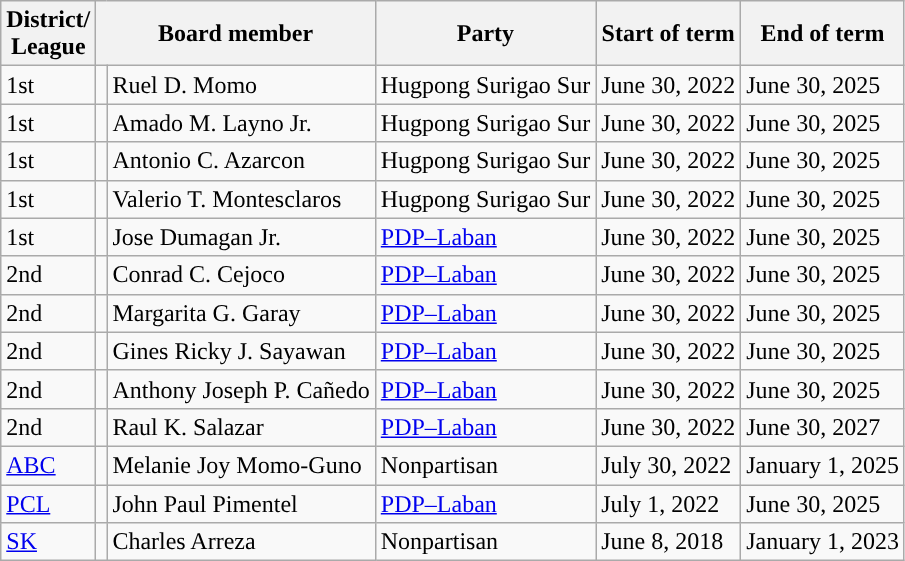<table class="wikitable">
<tr>
<th>District/<br>League</th>
<th colspan="2">Board member</th>
<th>Party</th>
<th>Start of term</th>
<th>End of term</th>
</tr>
<tr>
<td>1st</td>
<td bgcolor=></td>
<td>Ruel D. Momo</td>
<td>Hugpong Surigao Sur</td>
<td>June 30, 2022</td>
<td>June 30, 2025</td>
</tr>
<tr>
<td>1st</td>
<td bgcolor=></td>
<td>Amado M. Layno Jr.</td>
<td>Hugpong Surigao Sur</td>
<td>June 30, 2022</td>
<td>June 30, 2025</td>
</tr>
<tr>
<td>1st</td>
<td bgcolor=></td>
<td>Antonio C. Azarcon</td>
<td>Hugpong Surigao Sur</td>
<td>June 30, 2022</td>
<td>June 30, 2025</td>
</tr>
<tr>
<td>1st</td>
<td bgcolor=></td>
<td>Valerio T. Montesclaros</td>
<td>Hugpong Surigao Sur</td>
<td>June 30, 2022</td>
<td>June 30, 2025</td>
</tr>
<tr>
<td>1st</td>
<td></td>
<td>Jose Dumagan Jr.</td>
<td><a href='#'>PDP–Laban</a></td>
<td>June 30, 2022</td>
<td>June 30, 2025</td>
</tr>
<tr>
<td>2nd</td>
<td></td>
<td>Conrad C. Cejoco</td>
<td><a href='#'>PDP–Laban</a></td>
<td>June 30, 2022</td>
<td>June 30, 2025</td>
</tr>
<tr>
<td>2nd</td>
<td></td>
<td>Margarita G. Garay</td>
<td><a href='#'>PDP–Laban</a></td>
<td>June 30, 2022</td>
<td>June 30, 2025</td>
</tr>
<tr>
<td>2nd</td>
<td></td>
<td>Gines Ricky J. Sayawan</td>
<td><a href='#'>PDP–Laban</a></td>
<td>June 30, 2022</td>
<td>June 30, 2025</td>
</tr>
<tr>
<td>2nd</td>
<td></td>
<td>Anthony Joseph P. Cañedo</td>
<td><a href='#'>PDP–Laban</a></td>
<td>June 30, 2022</td>
<td>June 30, 2025</td>
</tr>
<tr>
<td>2nd</td>
<td></td>
<td>Raul K. Salazar</td>
<td><a href='#'>PDP–Laban</a></td>
<td>June 30, 2022</td>
<td>June 30, 2027</td>
</tr>
<tr>
<td><a href='#'>ABC</a></td>
<td></td>
<td>Melanie Joy Momo-Guno</td>
<td>Nonpartisan</td>
<td>July 30, 2022</td>
<td>January 1, 2025</td>
</tr>
<tr>
<td><a href='#'>PCL</a></td>
<td></td>
<td>John Paul Pimentel</td>
<td><a href='#'>PDP–Laban</a></td>
<td>July 1, 2022</td>
<td>June 30, 2025</td>
</tr>
<tr>
<td><a href='#'>SK</a></td>
<td></td>
<td>Charles Arreza</td>
<td>Nonpartisan</td>
<td>June 8, 2018</td>
<td>January 1, 2023</td>
</tr>
</table>
